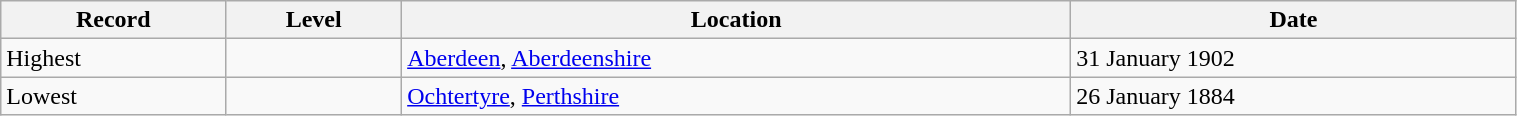<table class="wikitable" style="width:80%">
<tr>
<th>Record</th>
<th>Level</th>
<th>Location</th>
<th>Date</th>
</tr>
<tr>
<td>Highest</td>
<td></td>
<td><a href='#'>Aberdeen</a>, <a href='#'>Aberdeenshire</a></td>
<td>31 January 1902</td>
</tr>
<tr>
<td>Lowest</td>
<td></td>
<td><a href='#'>Ochtertyre</a>, <a href='#'>Perthshire</a></td>
<td>26 January 1884</td>
</tr>
</table>
